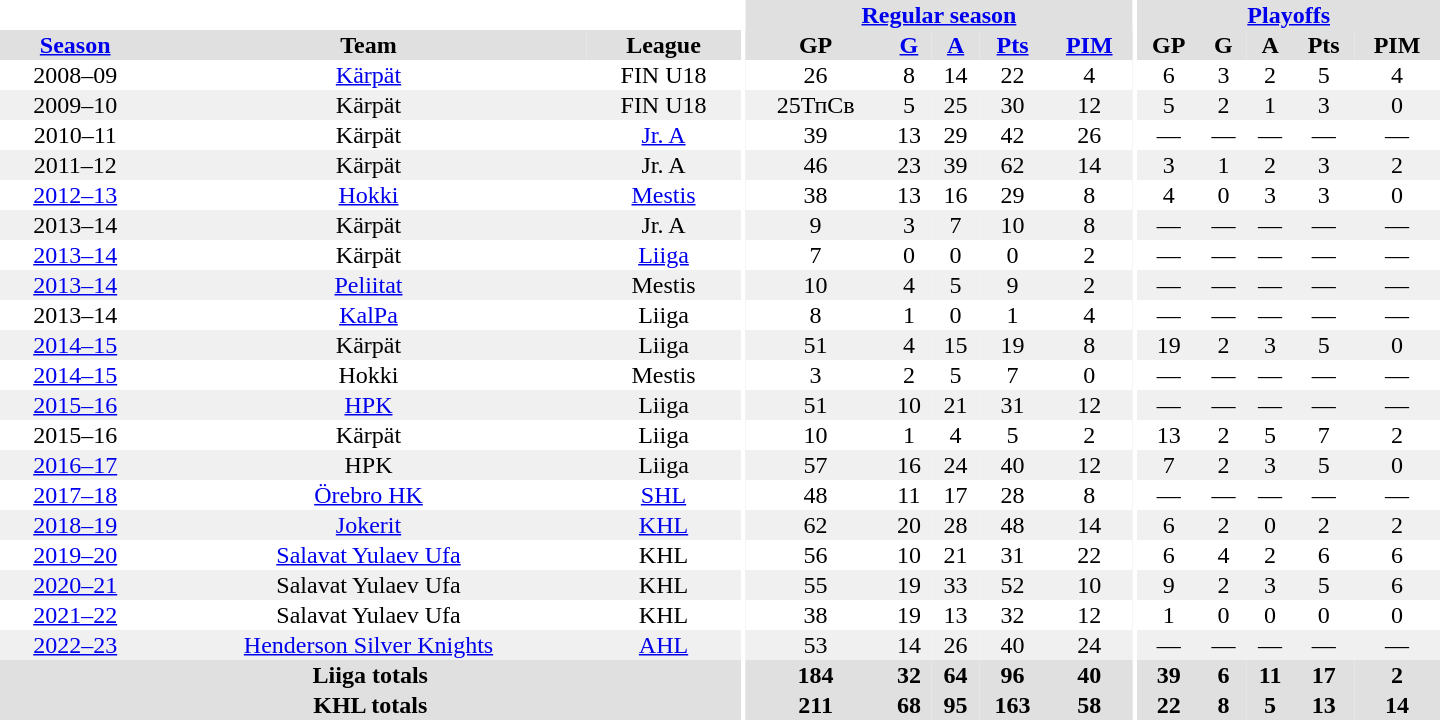<table border="0" cellpadding="1" cellspacing="0" style="text-align:center; width:60em">
<tr bgcolor="#e0e0e0">
<th colspan="3"  bgcolor="#ffffff"></th>
<th rowspan="100" bgcolor="#ffffff"></th>
<th colspan="5"><a href='#'>Regular season</a></th>
<th rowspan="100" bgcolor="#ffffff"></th>
<th colspan="5"><a href='#'>Playoffs</a></th>
</tr>
<tr bgcolor="#e0e0e0">
<th><a href='#'>Season</a></th>
<th>Team</th>
<th>League</th>
<th>GP</th>
<th><a href='#'>G</a></th>
<th><a href='#'>A</a></th>
<th><a href='#'>Pts</a></th>
<th><a href='#'>PIM</a></th>
<th>GP</th>
<th>G</th>
<th>A</th>
<th>Pts</th>
<th>PIM</th>
</tr>
<tr>
<td>2008–09</td>
<td><a href='#'>Kärpät</a></td>
<td>FIN U18</td>
<td>26</td>
<td>8</td>
<td>14</td>
<td>22</td>
<td>4</td>
<td>6</td>
<td>3</td>
<td>2</td>
<td>5</td>
<td>4</td>
</tr>
<tr bgcolor="#f0f0f0">
<td>2009–10</td>
<td>Kärpät</td>
<td>FIN U18</td>
<td>25ТпСв</td>
<td>5</td>
<td>25</td>
<td>30</td>
<td>12</td>
<td>5</td>
<td>2</td>
<td>1</td>
<td>3</td>
<td>0</td>
</tr>
<tr>
<td>2010–11</td>
<td>Kärpät</td>
<td><a href='#'>Jr. A</a></td>
<td>39</td>
<td>13</td>
<td>29</td>
<td>42</td>
<td>26</td>
<td>—</td>
<td>—</td>
<td>—</td>
<td>—</td>
<td>—</td>
</tr>
<tr bgcolor="#f0f0f0">
<td>2011–12</td>
<td>Kärpät</td>
<td>Jr. A</td>
<td>46</td>
<td>23</td>
<td>39</td>
<td>62</td>
<td>14</td>
<td>3</td>
<td>1</td>
<td>2</td>
<td>3</td>
<td>2</td>
</tr>
<tr>
<td><a href='#'>2012–13</a></td>
<td><a href='#'>Hokki</a></td>
<td><a href='#'>Mestis</a></td>
<td>38</td>
<td>13</td>
<td>16</td>
<td>29</td>
<td>8</td>
<td>4</td>
<td>0</td>
<td>3</td>
<td>3</td>
<td>0</td>
</tr>
<tr bgcolor="#f0f0f0">
<td>2013–14</td>
<td>Kärpät</td>
<td>Jr. A</td>
<td>9</td>
<td>3</td>
<td>7</td>
<td>10</td>
<td>8</td>
<td>—</td>
<td>—</td>
<td>—</td>
<td>—</td>
<td>—</td>
</tr>
<tr>
<td><a href='#'>2013–14</a></td>
<td>Kärpät</td>
<td><a href='#'>Liiga</a></td>
<td>7</td>
<td>0</td>
<td>0</td>
<td>0</td>
<td>2</td>
<td>—</td>
<td>—</td>
<td>—</td>
<td>—</td>
<td>—</td>
</tr>
<tr bgcolor="#f0f0f0">
<td><a href='#'>2013–14</a></td>
<td><a href='#'>Peliitat</a></td>
<td>Mestis</td>
<td>10</td>
<td>4</td>
<td>5</td>
<td>9</td>
<td>2</td>
<td>—</td>
<td>—</td>
<td>—</td>
<td>—</td>
<td>—</td>
</tr>
<tr>
<td>2013–14</td>
<td><a href='#'>KalPa</a></td>
<td>Liiga</td>
<td>8</td>
<td>1</td>
<td>0</td>
<td>1</td>
<td>4</td>
<td>—</td>
<td>—</td>
<td>—</td>
<td>—</td>
<td>—</td>
</tr>
<tr bgcolor="#f0f0f0">
<td><a href='#'>2014–15</a></td>
<td>Kärpät</td>
<td>Liiga</td>
<td>51</td>
<td>4</td>
<td>15</td>
<td>19</td>
<td>8</td>
<td>19</td>
<td>2</td>
<td>3</td>
<td>5</td>
<td>0</td>
</tr>
<tr>
<td><a href='#'>2014–15</a></td>
<td>Hokki</td>
<td>Mestis</td>
<td>3</td>
<td>2</td>
<td>5</td>
<td>7</td>
<td>0</td>
<td>—</td>
<td>—</td>
<td>—</td>
<td>—</td>
<td>—</td>
</tr>
<tr bgcolor="#f0f0f0">
<td><a href='#'>2015–16</a></td>
<td><a href='#'>HPK</a></td>
<td>Liiga</td>
<td>51</td>
<td>10</td>
<td>21</td>
<td>31</td>
<td>12</td>
<td>—</td>
<td>—</td>
<td>—</td>
<td>—</td>
<td>—</td>
</tr>
<tr>
<td>2015–16</td>
<td>Kärpät</td>
<td>Liiga</td>
<td>10</td>
<td>1</td>
<td>4</td>
<td>5</td>
<td>2</td>
<td>13</td>
<td>2</td>
<td>5</td>
<td>7</td>
<td>2</td>
</tr>
<tr bgcolor="#f0f0f0">
<td><a href='#'>2016–17</a></td>
<td>HPK</td>
<td>Liiga</td>
<td>57</td>
<td>16</td>
<td>24</td>
<td>40</td>
<td>12</td>
<td>7</td>
<td>2</td>
<td>3</td>
<td>5</td>
<td>0</td>
</tr>
<tr>
<td><a href='#'>2017–18</a></td>
<td><a href='#'>Örebro HK</a></td>
<td><a href='#'>SHL</a></td>
<td>48</td>
<td>11</td>
<td>17</td>
<td>28</td>
<td>8</td>
<td>—</td>
<td>—</td>
<td>—</td>
<td>—</td>
<td>—</td>
</tr>
<tr bgcolor="#f0f0f0">
<td><a href='#'>2018–19</a></td>
<td><a href='#'>Jokerit</a></td>
<td><a href='#'>KHL</a></td>
<td>62</td>
<td>20</td>
<td>28</td>
<td>48</td>
<td>14</td>
<td>6</td>
<td>2</td>
<td>0</td>
<td>2</td>
<td>2</td>
</tr>
<tr>
<td><a href='#'>2019–20</a></td>
<td><a href='#'>Salavat Yulaev Ufa</a></td>
<td>KHL</td>
<td>56</td>
<td>10</td>
<td>21</td>
<td>31</td>
<td>22</td>
<td>6</td>
<td>4</td>
<td>2</td>
<td>6</td>
<td>6</td>
</tr>
<tr bgcolor="#f0f0f0">
<td><a href='#'>2020–21</a></td>
<td>Salavat Yulaev Ufa</td>
<td>KHL</td>
<td>55</td>
<td>19</td>
<td>33</td>
<td>52</td>
<td>10</td>
<td>9</td>
<td>2</td>
<td>3</td>
<td>5</td>
<td>6</td>
</tr>
<tr>
<td><a href='#'>2021–22</a></td>
<td>Salavat Yulaev Ufa</td>
<td>KHL</td>
<td>38</td>
<td>19</td>
<td>13</td>
<td>32</td>
<td>12</td>
<td>1</td>
<td>0</td>
<td>0</td>
<td>0</td>
<td>0</td>
</tr>
<tr bgcolor="#f0f0f0">
<td><a href='#'>2022–23</a></td>
<td><a href='#'>Henderson Silver Knights</a></td>
<td><a href='#'>AHL</a></td>
<td>53</td>
<td>14</td>
<td>26</td>
<td>40</td>
<td>24</td>
<td>—</td>
<td>—</td>
<td>—</td>
<td>—</td>
<td>—</td>
</tr>
<tr bgcolor="#e0e0e0">
<th colspan="3">Liiga totals</th>
<th>184</th>
<th>32</th>
<th>64</th>
<th>96</th>
<th>40</th>
<th>39</th>
<th>6</th>
<th>11</th>
<th>17</th>
<th>2</th>
</tr>
<tr bgcolor="#e0e0e0">
<th colspan="3">KHL totals</th>
<th>211</th>
<th>68</th>
<th>95</th>
<th>163</th>
<th>58</th>
<th>22</th>
<th>8</th>
<th>5</th>
<th>13</th>
<th>14</th>
</tr>
</table>
